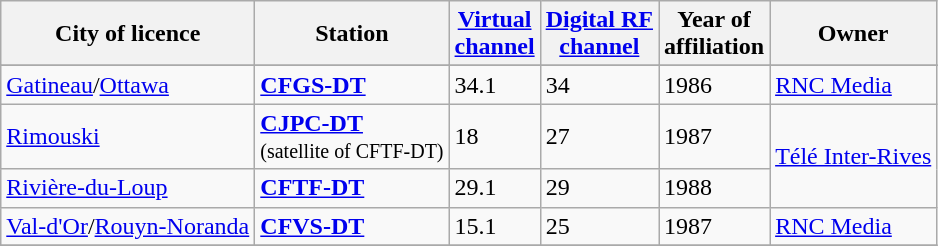<table class="wikitable unsortable">
<tr>
<th>City of licence</th>
<th>Station</th>
<th><a href='#'>Virtual<br>channel</a></th>
<th><a href='#'>Digital RF<br>channel</a></th>
<th>Year of<br>affiliation</th>
<th>Owner</th>
</tr>
<tr style="vertical-align: top; text-align: left;">
</tr>
<tr>
<td><a href='#'>Gatineau</a>/<a href='#'>Ottawa</a></td>
<td><strong><a href='#'>CFGS-DT</a></strong></td>
<td>34.1</td>
<td>34</td>
<td>1986</td>
<td><a href='#'>RNC Media</a></td>
</tr>
<tr>
<td><a href='#'>Rimouski</a></td>
<td><strong><a href='#'>CJPC-DT</a></strong><br><small>(satellite of CFTF-DT)</small></td>
<td>18</td>
<td>27</td>
<td>1987</td>
<td rowspan="2"><a href='#'>Télé Inter-Rives</a></td>
</tr>
<tr>
<td><a href='#'>Rivière-du-Loup</a></td>
<td><strong><a href='#'>CFTF-DT</a></strong></td>
<td>29.1</td>
<td>29</td>
<td>1988</td>
</tr>
<tr>
<td><a href='#'>Val-d'Or</a>/<a href='#'>Rouyn-Noranda</a></td>
<td><strong><a href='#'>CFVS-DT</a></strong></td>
<td>15.1</td>
<td>25</td>
<td>1987</td>
<td><a href='#'>RNC Media</a></td>
</tr>
<tr>
</tr>
</table>
